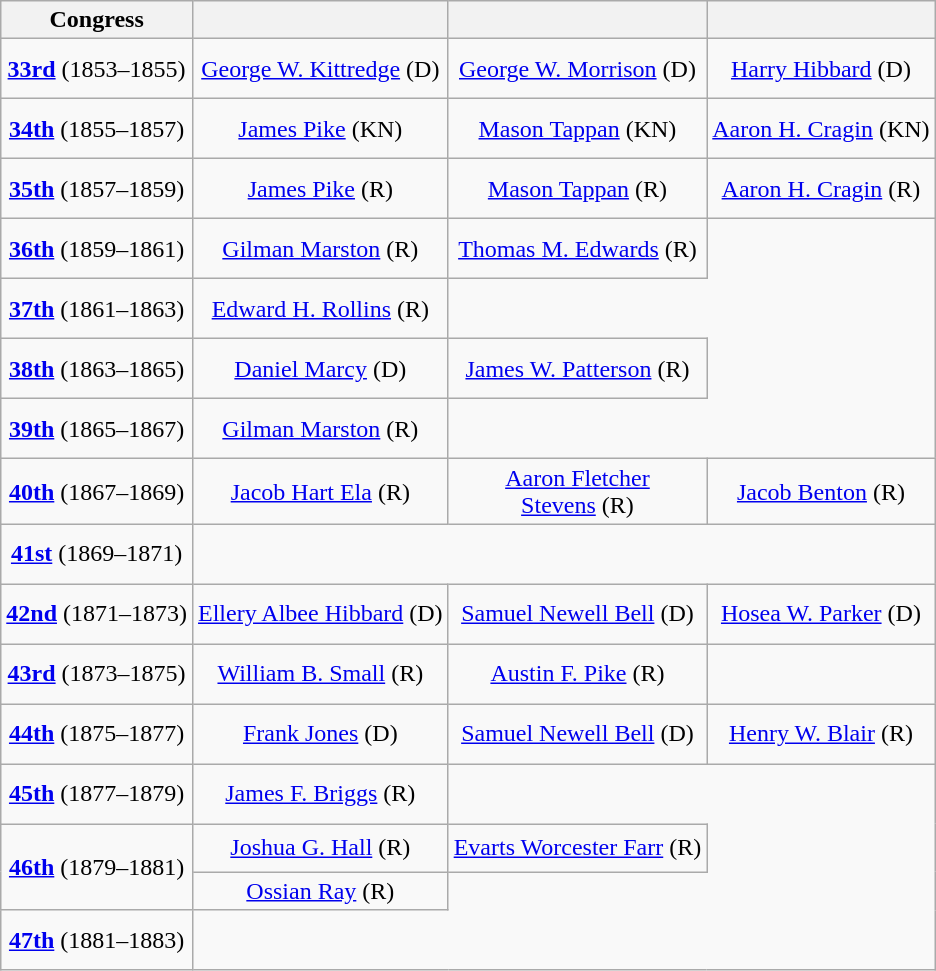<table class=wikitable style="text-align:center">
<tr>
<th>Congress</th>
<th></th>
<th></th>
<th></th>
</tr>
<tr style="height:2.5em">
<td><strong><a href='#'>33rd</a></strong> (1853–1855)</td>
<td><a href='#'>George W. Kittredge</a> (D)</td>
<td><a href='#'>George W. Morrison</a> (D)</td>
<td><a href='#'>Harry Hibbard</a> (D)</td>
</tr>
<tr style="height:2.5em">
<td><strong><a href='#'>34th</a></strong> (1855–1857)</td>
<td><a href='#'>James Pike</a> (KN)</td>
<td><a href='#'>Mason Tappan</a> (KN)</td>
<td><a href='#'>Aaron H. Cragin</a> (KN)</td>
</tr>
<tr style="height:2.5em">
<td><strong><a href='#'>35th</a></strong> (1857–1859)</td>
<td><a href='#'>James Pike</a> (R)</td>
<td><a href='#'>Mason Tappan</a> (R)</td>
<td><a href='#'>Aaron H. Cragin</a> (R)</td>
</tr>
<tr style="height:2.5em">
<td><strong><a href='#'>36th</a></strong> (1859–1861)</td>
<td><a href='#'>Gilman Marston</a> (R)</td>
<td><a href='#'>Thomas M. Edwards</a> (R)</td>
</tr>
<tr style="height:2.5em">
<td><strong><a href='#'>37th</a></strong> (1861–1863)</td>
<td><a href='#'>Edward H. Rollins</a> (R)</td>
</tr>
<tr style="height:2.5em">
<td><strong><a href='#'>38th</a></strong> (1863–1865)</td>
<td><a href='#'>Daniel Marcy</a> (D)</td>
<td><a href='#'>James W. Patterson</a> (R)</td>
</tr>
<tr style="height:2.5em">
<td><strong><a href='#'>39th</a></strong> (1865–1867)</td>
<td><a href='#'>Gilman Marston</a> (R)</td>
</tr>
<tr style="height:2.5em">
<td><strong><a href='#'>40th</a></strong> (1867–1869)</td>
<td><a href='#'>Jacob Hart Ela</a> (R)</td>
<td><a href='#'>Aaron Fletcher<br>Stevens</a> (R)</td>
<td><a href='#'>Jacob Benton</a> (R)</td>
</tr>
<tr style="height:2.5em">
<td><strong><a href='#'>41st</a></strong> (1869–1871)</td>
</tr>
<tr style="height:2.5em">
<td><strong><a href='#'>42nd</a></strong> (1871–1873)</td>
<td><a href='#'>Ellery Albee Hibbard</a> (D)</td>
<td><a href='#'>Samuel Newell Bell</a> (D)</td>
<td><a href='#'>Hosea W. Parker</a> (D)</td>
</tr>
<tr style="height:2.5em">
<td><strong><a href='#'>43rd</a></strong> (1873–1875)</td>
<td><a href='#'>William B. Small</a> (R)</td>
<td><a href='#'>Austin F. Pike</a> (R)</td>
</tr>
<tr style="height:2.5em">
<td><strong><a href='#'>44th</a></strong> (1875–1877)</td>
<td><a href='#'>Frank Jones</a> (D)</td>
<td><a href='#'>Samuel Newell Bell</a> (D)</td>
<td><a href='#'>Henry W. Blair</a> (R)</td>
</tr>
<tr style="height:2.5em">
<td><strong><a href='#'>45th</a></strong> (1877–1879)</td>
<td><a href='#'>James F. Briggs</a> (R)</td>
</tr>
<tr style="height:2em">
<td rowspan=2><strong><a href='#'>46th</a></strong> (1879–1881)</td>
<td><a href='#'>Joshua G. Hall</a> (R)</td>
<td><a href='#'>Evarts Worcester Farr</a> (R)</td>
</tr>
<tr style="height:1.25em">
<td><a href='#'>Ossian Ray</a> (R)</td>
</tr>
<tr style="height:2.5em">
<td><strong><a href='#'>47th</a></strong> (1881–1883)</td>
</tr>
</table>
